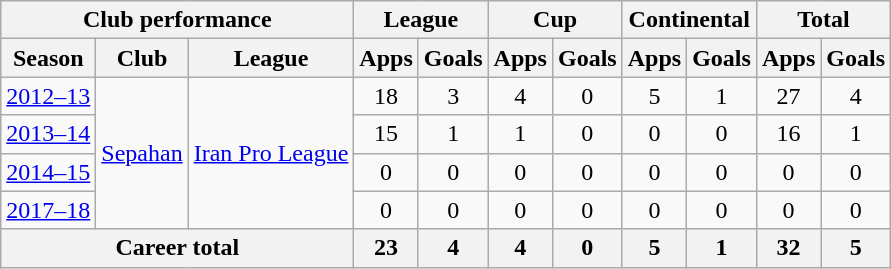<table class="wikitable" style="text-align:center">
<tr>
<th colspan=3>Club performance</th>
<th colspan=2>League</th>
<th colspan=2>Cup</th>
<th colspan=2>Continental</th>
<th colspan=2>Total</th>
</tr>
<tr>
<th>Season</th>
<th>Club</th>
<th>League</th>
<th>Apps</th>
<th>Goals</th>
<th>Apps</th>
<th>Goals</th>
<th>Apps</th>
<th>Goals</th>
<th>Apps</th>
<th>Goals</th>
</tr>
<tr>
<td><a href='#'>2012–13</a></td>
<td rowspan=4><a href='#'>Sepahan</a></td>
<td rowspan=4><a href='#'>Iran Pro League</a></td>
<td>18</td>
<td>3</td>
<td>4</td>
<td>0</td>
<td>5</td>
<td>1</td>
<td>27</td>
<td>4</td>
</tr>
<tr>
<td><a href='#'>2013–14</a></td>
<td>15</td>
<td>1</td>
<td>1</td>
<td>0</td>
<td>0</td>
<td>0</td>
<td>16</td>
<td>1</td>
</tr>
<tr>
<td><a href='#'>2014–15</a></td>
<td>0</td>
<td>0</td>
<td>0</td>
<td>0</td>
<td>0</td>
<td>0</td>
<td>0</td>
<td>0</td>
</tr>
<tr>
<td><a href='#'>2017–18</a></td>
<td>0</td>
<td>0</td>
<td>0</td>
<td>0</td>
<td>0</td>
<td>0</td>
<td>0</td>
<td>0</td>
</tr>
<tr>
<th colspan=3>Career total</th>
<th>23</th>
<th>4</th>
<th>4</th>
<th>0</th>
<th>5</th>
<th>1</th>
<th>32</th>
<th>5</th>
</tr>
</table>
